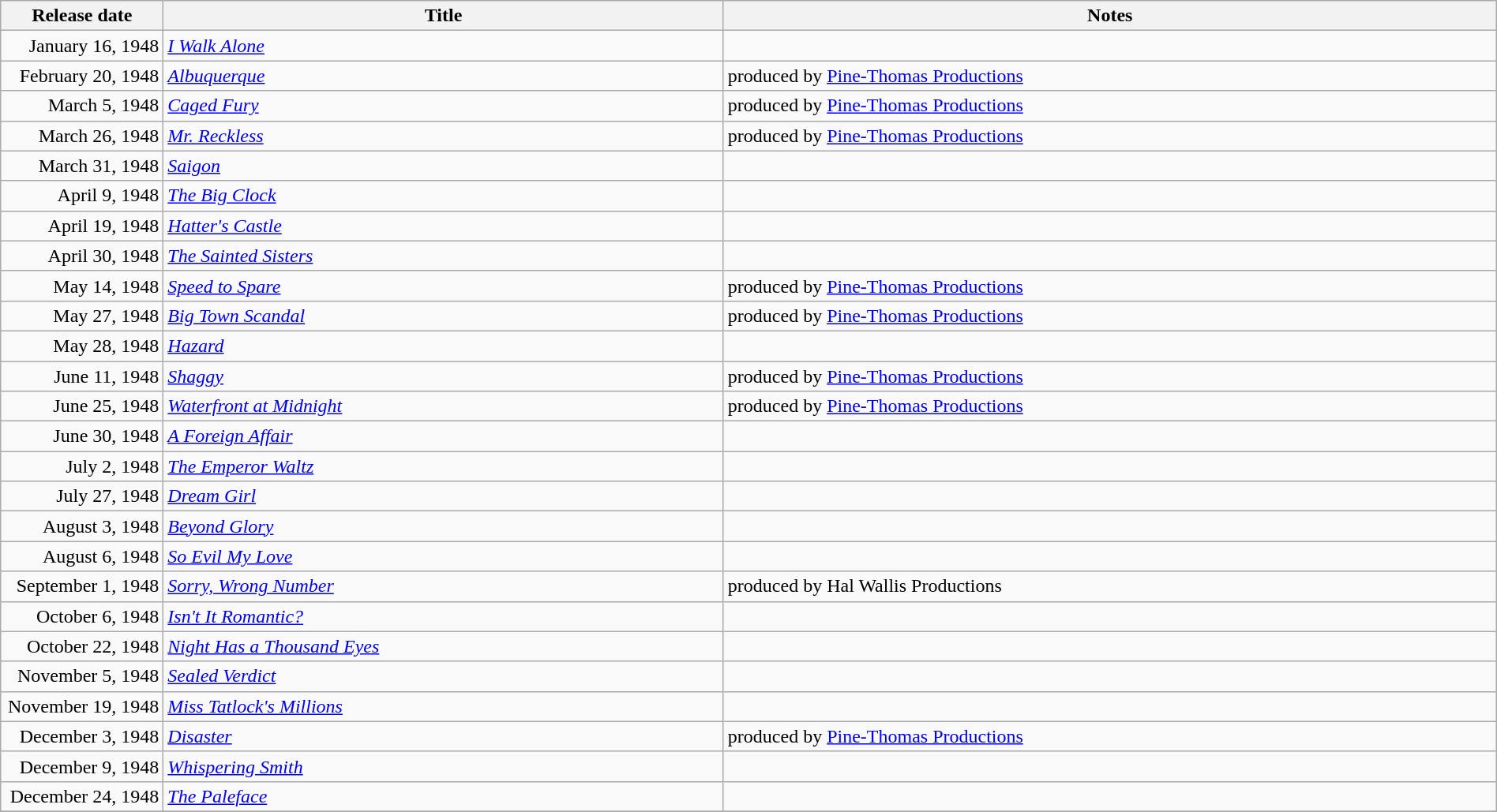<table class="wikitable sortable" style="width:100%;">
<tr>
<th scope="col" style="width:130px;">Release date</th>
<th>Title</th>
<th>Notes</th>
</tr>
<tr>
<td style="text-align:right;">January 16, 1948</td>
<td><em><a href='#'>I Walk Alone</a></em></td>
<td></td>
</tr>
<tr>
<td style="text-align:right;">February 20, 1948</td>
<td><em><a href='#'>Albuquerque</a></em></td>
<td>produced by <a href='#'>Pine-Thomas Productions</a></td>
</tr>
<tr>
<td style="text-align:right;">March 5, 1948</td>
<td><em><a href='#'>Caged Fury</a></em></td>
<td>produced by <a href='#'>Pine-Thomas Productions</a></td>
</tr>
<tr>
<td style="text-align:right;">March 26, 1948</td>
<td><em><a href='#'>Mr. Reckless</a></em></td>
<td>produced by <a href='#'>Pine-Thomas Productions</a></td>
</tr>
<tr>
<td style="text-align:right;">March 31, 1948</td>
<td><em><a href='#'>Saigon</a></em></td>
<td></td>
</tr>
<tr>
<td style="text-align:right;">April 9, 1948</td>
<td><em><a href='#'>The Big Clock</a></em></td>
<td></td>
</tr>
<tr>
<td style="text-align:right;">April 19, 1948</td>
<td><em><a href='#'>Hatter's Castle</a></em></td>
<td></td>
</tr>
<tr>
<td style="text-align:right;">April 30, 1948</td>
<td><em><a href='#'>The Sainted Sisters</a></em></td>
<td></td>
</tr>
<tr>
<td style="text-align:right;">May 14, 1948</td>
<td><em><a href='#'>Speed to Spare</a></em></td>
<td>produced by <a href='#'>Pine-Thomas Productions</a></td>
</tr>
<tr>
<td style="text-align:right;">May 27, 1948</td>
<td><em><a href='#'>Big Town Scandal</a></em></td>
<td>produced by <a href='#'>Pine-Thomas Productions</a></td>
</tr>
<tr>
<td style="text-align:right;">May 28, 1948</td>
<td><em><a href='#'>Hazard</a></em></td>
<td></td>
</tr>
<tr>
<td style="text-align:right;">June 11, 1948</td>
<td><em><a href='#'>Shaggy</a></em></td>
<td>produced by <a href='#'>Pine-Thomas Productions</a></td>
</tr>
<tr>
<td style="text-align:right;">June 25, 1948</td>
<td><em><a href='#'>Waterfront at Midnight</a></em></td>
<td>produced by <a href='#'>Pine-Thomas Productions</a></td>
</tr>
<tr>
<td style="text-align:right;">June 30, 1948</td>
<td><em><a href='#'>A Foreign Affair</a></em></td>
<td></td>
</tr>
<tr>
<td style="text-align:right;">July 2, 1948</td>
<td><em><a href='#'>The Emperor Waltz</a></em></td>
<td></td>
</tr>
<tr>
<td style="text-align:right;">July 27, 1948</td>
<td><em><a href='#'>Dream Girl</a></em></td>
<td></td>
</tr>
<tr>
<td style="text-align:right;">August 3, 1948</td>
<td><em><a href='#'>Beyond Glory</a></em></td>
<td></td>
</tr>
<tr>
<td style="text-align:right;">August 6, 1948</td>
<td><em><a href='#'>So Evil My Love</a></em></td>
<td></td>
</tr>
<tr>
<td style="text-align:right;">September 1, 1948</td>
<td><em><a href='#'>Sorry, Wrong Number</a></em></td>
<td>produced by Hal Wallis Productions</td>
</tr>
<tr>
<td style="text-align:right;">October 6, 1948</td>
<td><em><a href='#'>Isn't It Romantic?</a></em></td>
<td></td>
</tr>
<tr>
<td style="text-align:right;">October 22, 1948</td>
<td><em><a href='#'>Night Has a Thousand Eyes</a></em></td>
<td></td>
</tr>
<tr>
<td style="text-align:right;">November 5, 1948</td>
<td><em><a href='#'>Sealed Verdict</a></em></td>
<td></td>
</tr>
<tr>
<td style="text-align:right;">November 19, 1948</td>
<td><em><a href='#'>Miss Tatlock's Millions</a></em></td>
<td></td>
</tr>
<tr>
<td style="text-align:right;">December 3, 1948</td>
<td><em><a href='#'>Disaster</a></em></td>
<td>produced by <a href='#'>Pine-Thomas Productions</a></td>
</tr>
<tr>
<td style="text-align:right;">December 9, 1948</td>
<td><em><a href='#'>Whispering Smith</a></em></td>
<td></td>
</tr>
<tr>
<td style="text-align:right;">December 24, 1948</td>
<td><em><a href='#'>The Paleface</a></em></td>
<td></td>
</tr>
<tr>
</tr>
</table>
